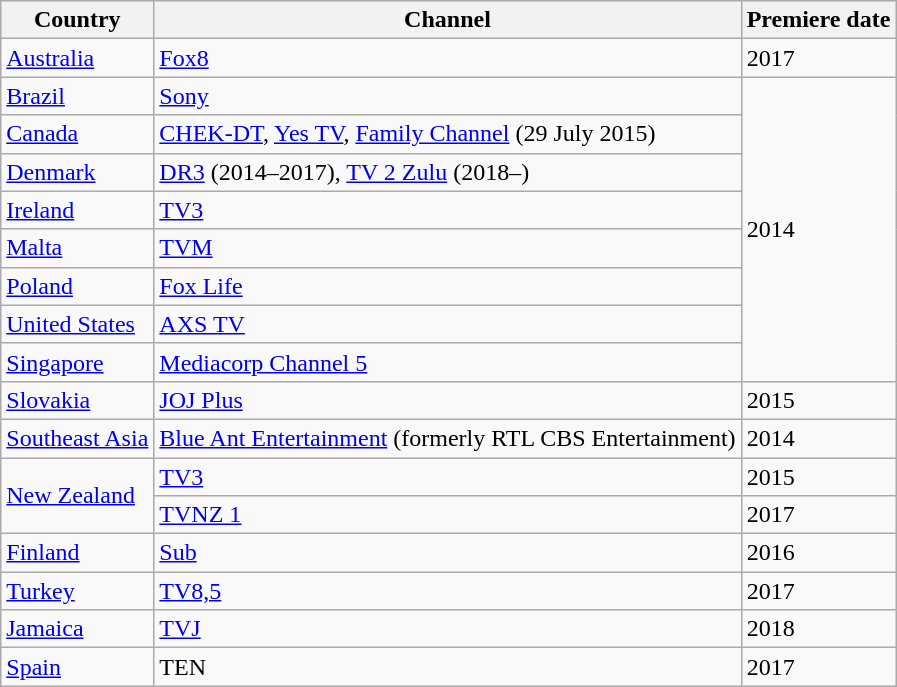<table class="wikitable sortable">
<tr>
<th>Country</th>
<th>Channel</th>
<th>Premiere date</th>
</tr>
<tr>
<td><a href='#'>Australia</a></td>
<td><a href='#'>Fox8</a></td>
<td>2017</td>
</tr>
<tr>
<td><a href='#'>Brazil</a></td>
<td><a href='#'>Sony</a></td>
<td rowspan="8">2014</td>
</tr>
<tr>
<td><a href='#'>Canada</a></td>
<td><a href='#'>CHEK-DT</a>, <a href='#'>Yes TV</a>, <a href='#'>Family Channel</a> (29 July 2015)</td>
</tr>
<tr>
<td><a href='#'>Denmark</a></td>
<td><a href='#'>DR3</a> (2014–2017), <a href='#'>TV 2 Zulu</a> (2018–)</td>
</tr>
<tr>
<td><a href='#'>Ireland</a></td>
<td><a href='#'>TV3</a></td>
</tr>
<tr>
<td><a href='#'>Malta</a></td>
<td><a href='#'>TVM</a></td>
</tr>
<tr>
<td><a href='#'>Poland</a></td>
<td><a href='#'>Fox Life</a></td>
</tr>
<tr>
<td><a href='#'>United States</a></td>
<td><a href='#'>AXS TV</a></td>
</tr>
<tr>
<td><a href='#'>Singapore</a></td>
<td><a href='#'>Mediacorp Channel 5</a></td>
</tr>
<tr>
<td><a href='#'>Slovakia</a></td>
<td><a href='#'>JOJ Plus</a></td>
<td>2015</td>
</tr>
<tr>
<td><a href='#'>Southeast Asia</a></td>
<td><a href='#'>Blue Ant Entertainment</a> (formerly RTL CBS Entertainment)</td>
<td>2014</td>
</tr>
<tr>
<td rowspan="2"><a href='#'>New Zealand</a></td>
<td><a href='#'>TV3</a></td>
<td>2015</td>
</tr>
<tr>
<td><a href='#'>TVNZ 1</a></td>
<td>2017</td>
</tr>
<tr>
<td><a href='#'>Finland</a></td>
<td><a href='#'>Sub</a></td>
<td>2016</td>
</tr>
<tr>
<td><a href='#'>Turkey</a></td>
<td><a href='#'>TV8,5</a></td>
<td>2017</td>
</tr>
<tr>
<td><a href='#'>Jamaica</a></td>
<td><a href='#'>TVJ</a></td>
<td>2018</td>
</tr>
<tr>
<td><a href='#'>Spain</a></td>
<td>TEN</td>
<td>2017</td>
</tr>
</table>
